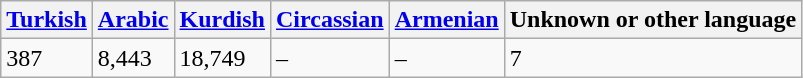<table class="wikitable">
<tr>
<th><a href='#'>Turkish</a></th>
<th><a href='#'>Arabic</a></th>
<th><a href='#'>Kurdish</a></th>
<th><a href='#'>Circassian</a></th>
<th><a href='#'>Armenian</a></th>
<th>Unknown or other language</th>
</tr>
<tr>
<td>387</td>
<td>8,443</td>
<td>18,749</td>
<td>–</td>
<td>–</td>
<td>7</td>
</tr>
</table>
